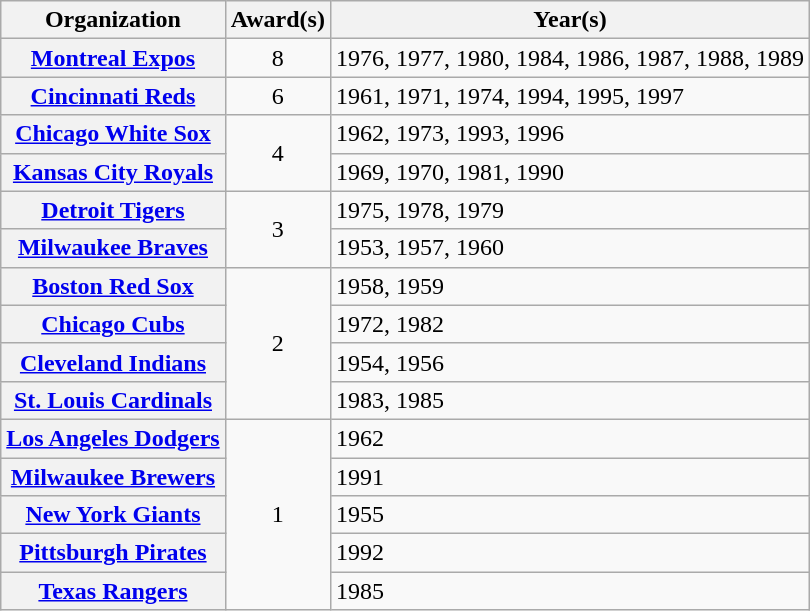<table class="wikitable sortable plainrowheaders" style="text-align:left">
<tr>
<th scope="col">Organization</th>
<th scope="col">Award(s)</th>
<th scope="col">Year(s)</th>
</tr>
<tr>
<th scope="row"><a href='#'>Montreal Expos</a></th>
<td style="text-align:center">8</td>
<td>1976, 1977, 1980, 1984, 1986, 1987, 1988, 1989</td>
</tr>
<tr>
<th scope="row"><a href='#'>Cincinnati Reds</a></th>
<td style="text-align:center">6</td>
<td>1961, 1971, 1974, 1994, 1995, 1997</td>
</tr>
<tr>
<th scope="row"><a href='#'>Chicago White Sox</a></th>
<td style="text-align:center" rowspan="2">4</td>
<td>1962, 1973, 1993, 1996</td>
</tr>
<tr>
<th scope="row"><a href='#'>Kansas City Royals</a></th>
<td>1969, 1970, 1981, 1990</td>
</tr>
<tr>
<th scope="row"><a href='#'>Detroit Tigers</a></th>
<td style="text-align:center" rowspan="2">3</td>
<td>1975, 1978, 1979</td>
</tr>
<tr>
<th scope="row"><a href='#'>Milwaukee Braves</a></th>
<td>1953, 1957, 1960</td>
</tr>
<tr>
<th scope="row"><a href='#'>Boston Red Sox</a></th>
<td style="text-align:center" rowspan="4">2</td>
<td>1958, 1959</td>
</tr>
<tr>
<th scope="row"><a href='#'>Chicago Cubs</a></th>
<td>1972, 1982</td>
</tr>
<tr>
<th scope="row"><a href='#'>Cleveland Indians</a></th>
<td>1954, 1956</td>
</tr>
<tr>
<th scope="row"><a href='#'>St. Louis Cardinals</a></th>
<td>1983, 1985</td>
</tr>
<tr>
<th scope="row"><a href='#'>Los Angeles Dodgers</a></th>
<td style="text-align:center" rowspan="5">1</td>
<td>1962</td>
</tr>
<tr>
<th scope="row"><a href='#'>Milwaukee Brewers</a></th>
<td>1991</td>
</tr>
<tr>
<th scope="row"><a href='#'>New York Giants</a></th>
<td>1955</td>
</tr>
<tr>
<th scope="row"><a href='#'>Pittsburgh Pirates</a></th>
<td>1992</td>
</tr>
<tr>
<th scope="row"><a href='#'>Texas Rangers</a></th>
<td>1985</td>
</tr>
</table>
